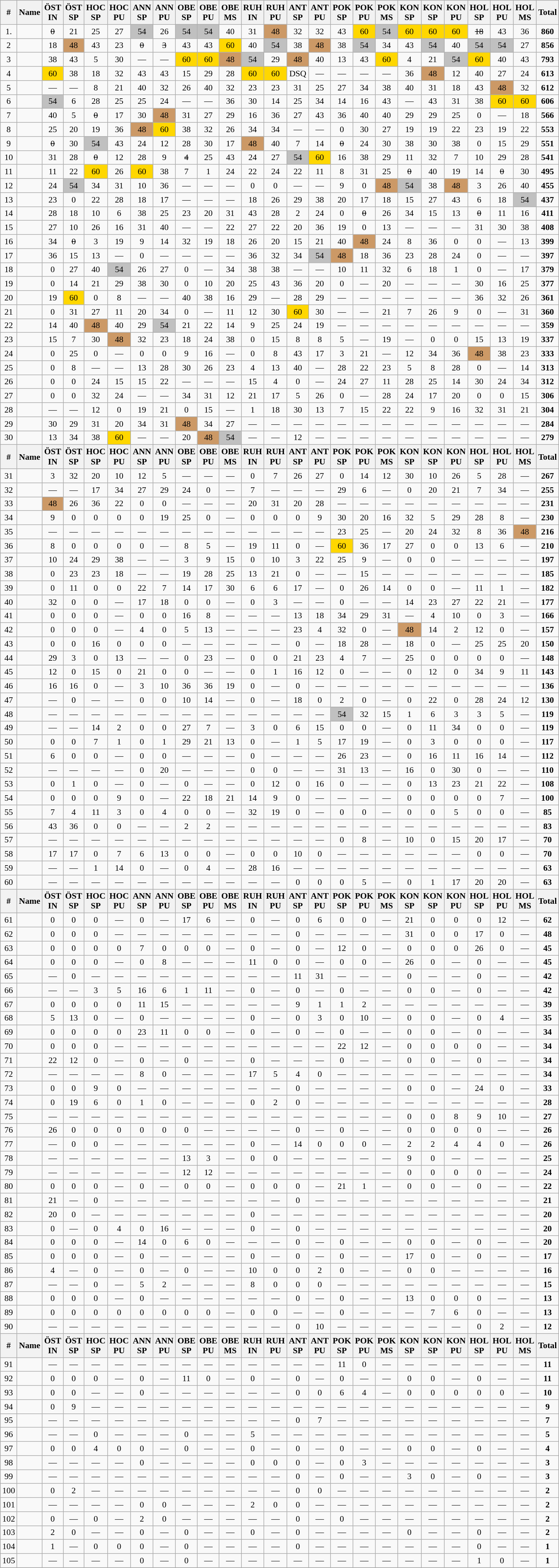<table class="wikitable"  style="text-align:center; font-size: 90%;">
<tr>
<th>#</th>
<th>Name</th>
<th>ÖST <br>IN</th>
<th>ÖST <br>SP</th>
<th>HOC <br>SP</th>
<th>HOC <br>PU</th>
<th>ANN<br>SP</th>
<th>ANN<br>PU</th>
<th>OBE <br>SP</th>
<th>OBE <br>PU</th>
<th>OBE <br>MS</th>
<th>RUH<br>IN</th>
<th>RUH<br>PU</th>
<th>ANT<br>SP</th>
<th>ANT<br>PU</th>
<th>POK <br>SP</th>
<th>POK <br>PU</th>
<th>POK <br>MS</th>
<th>KON<br> SP</th>
<th>KON<br> SP</th>
<th>KON<br> PU</th>
<th>HOL <br>SP</th>
<th>HOL <br>PU</th>
<th>HOL<br>MS</th>
<th>Total</th>
</tr>
<tr>
<td>1.</td>
<td align="left"></td>
<td><s>0</s></td>
<td>21</td>
<td>25</td>
<td>27</td>
<td bgcolor="silver">54</td>
<td>26</td>
<td bgcolor="silver">54</td>
<td bgcolor="silver">54</td>
<td>40</td>
<td>31</td>
<td bgcolor=CC9966>48</td>
<td>32</td>
<td>32</td>
<td>43</td>
<td bgcolor="gold">60</td>
<td bgcolor="silver">54</td>
<td bgcolor="gold">60</td>
<td bgcolor="gold">60</td>
<td bgcolor="gold">60</td>
<td><s>18</s></td>
<td>43</td>
<td>36</td>
<td><strong>860</strong></td>
</tr>
<tr>
<td>2</td>
<td align="left"></td>
<td>18</td>
<td bgcolor=CC9966>48</td>
<td>43</td>
<td>23</td>
<td><s>0</s></td>
<td><s>3</s></td>
<td>43</td>
<td>43</td>
<td bgcolor="gold">60</td>
<td>40</td>
<td bgcolor="silver">54</td>
<td>38</td>
<td bgcolor=CC9966>48</td>
<td>38</td>
<td bgcolor="silver">54</td>
<td>34</td>
<td>43</td>
<td bgcolor="silver">54</td>
<td>40</td>
<td bgcolor="silver">54</td>
<td bgcolor="silver">54</td>
<td>27</td>
<td><strong>856</strong></td>
</tr>
<tr>
<td>3</td>
<td align="left"></td>
<td>38</td>
<td>43</td>
<td>5</td>
<td>30</td>
<td>—</td>
<td>—</td>
<td bgcolor="gold">60</td>
<td bgcolor="gold">60</td>
<td bgcolor=CC9966>48</td>
<td bgcolor="silver">54</td>
<td>29</td>
<td bgcolor=CC9966>48</td>
<td>40</td>
<td>13</td>
<td>43</td>
<td bgcolor="gold">60</td>
<td>4</td>
<td>21</td>
<td bgcolor="silver">54</td>
<td bgcolor="gold">60</td>
<td>40</td>
<td>43</td>
<td><strong>793</strong></td>
</tr>
<tr>
<td>4</td>
<td align="left"></td>
<td bgcolor="gold">60</td>
<td>38</td>
<td>18</td>
<td>32</td>
<td>43</td>
<td>43</td>
<td>15</td>
<td>29</td>
<td>28</td>
<td bgcolor="gold">60</td>
<td bgcolor="gold">60</td>
<td>DSQ</td>
<td>—</td>
<td>—</td>
<td>—</td>
<td>—</td>
<td>36</td>
<td bgcolor=CC9966>48</td>
<td>12</td>
<td>40</td>
<td>27</td>
<td>24</td>
<td><strong>613</strong></td>
</tr>
<tr>
<td>5</td>
<td align="left"></td>
<td>—</td>
<td>—</td>
<td>8</td>
<td>21</td>
<td>40</td>
<td>32</td>
<td>26</td>
<td>40</td>
<td>32</td>
<td>23</td>
<td>23</td>
<td>31</td>
<td>25</td>
<td>27</td>
<td>34</td>
<td>38</td>
<td>40</td>
<td>31</td>
<td>18</td>
<td>43</td>
<td bgcolor=CC9966>48</td>
<td>32</td>
<td><strong>612</strong></td>
</tr>
<tr>
<td>6</td>
<td align="left"></td>
<td bgcolor="silver">54</td>
<td>6</td>
<td>28</td>
<td>25</td>
<td>25</td>
<td>24</td>
<td>—</td>
<td>—</td>
<td>36</td>
<td>30</td>
<td>14</td>
<td>25</td>
<td>34</td>
<td>14</td>
<td>16</td>
<td>43</td>
<td>—</td>
<td>43</td>
<td>31</td>
<td>38</td>
<td bgcolor="gold">60</td>
<td bgcolor="gold">60</td>
<td><strong>606</strong></td>
</tr>
<tr>
<td>7</td>
<td align="left"></td>
<td>40</td>
<td>5</td>
<td><s>0</s></td>
<td>17</td>
<td>30</td>
<td bgcolor=CC9966>48</td>
<td>31</td>
<td>27</td>
<td>29</td>
<td>16</td>
<td>36</td>
<td>27</td>
<td>43</td>
<td>36</td>
<td>40</td>
<td>40</td>
<td>29</td>
<td>29</td>
<td>25</td>
<td>0</td>
<td>—</td>
<td>18</td>
<td><strong>566</strong></td>
</tr>
<tr>
<td>8</td>
<td align="left"></td>
<td>25</td>
<td>20</td>
<td>19</td>
<td>36</td>
<td bgcolor=CC9966>48</td>
<td bgcolor="gold">60</td>
<td>38</td>
<td>32</td>
<td>26</td>
<td>34</td>
<td>34</td>
<td>—</td>
<td>—</td>
<td>0</td>
<td>30</td>
<td>27</td>
<td>19</td>
<td>19</td>
<td>22</td>
<td>23</td>
<td>19</td>
<td>22</td>
<td><strong>553</strong></td>
</tr>
<tr>
<td>9</td>
<td align="left"></td>
<td><s>0</s></td>
<td>30</td>
<td bgcolor="silver">54</td>
<td>43</td>
<td>24</td>
<td>12</td>
<td>28</td>
<td>30</td>
<td>17</td>
<td bgcolor=CC9966>48</td>
<td>40</td>
<td>7</td>
<td>14</td>
<td><s>0</s></td>
<td>24</td>
<td>30</td>
<td>38</td>
<td>30</td>
<td>38</td>
<td>0</td>
<td>15</td>
<td>29</td>
<td><strong>551</strong></td>
</tr>
<tr>
<td>10</td>
<td align="left"></td>
<td>31</td>
<td>28</td>
<td><s>0</s></td>
<td>12</td>
<td>28</td>
<td>9</td>
<td><s>4</s></td>
<td>25</td>
<td>43</td>
<td>24</td>
<td>27</td>
<td bgcolor="silver">54</td>
<td bgcolor="gold">60</td>
<td>16</td>
<td>38</td>
<td>29</td>
<td>11</td>
<td>32</td>
<td>7</td>
<td>10</td>
<td>29</td>
<td>28</td>
<td><strong>541</strong></td>
</tr>
<tr>
<td>11</td>
<td align="left"></td>
<td>11</td>
<td>22</td>
<td bgcolor="gold">60</td>
<td>26</td>
<td bgcolor="gold">60</td>
<td>38</td>
<td>7</td>
<td>1</td>
<td>24</td>
<td>22</td>
<td>24</td>
<td>22</td>
<td>11</td>
<td>8</td>
<td>31</td>
<td>25</td>
<td><s>0</s></td>
<td>40</td>
<td>19</td>
<td>14</td>
<td><s>0</s></td>
<td>30</td>
<td><strong>495</strong></td>
</tr>
<tr>
<td>12</td>
<td align="left"></td>
<td>24</td>
<td bgcolor="silver">54</td>
<td>34</td>
<td>31</td>
<td>10</td>
<td>36</td>
<td>—</td>
<td>—</td>
<td>—</td>
<td>0</td>
<td>0</td>
<td>—</td>
<td>—</td>
<td>9</td>
<td>0</td>
<td bgcolor=CC9966>48</td>
<td bgcolor="silver">54</td>
<td>38</td>
<td bgcolor=CC9966>48</td>
<td>3</td>
<td>26</td>
<td>40</td>
<td><strong>455</strong></td>
</tr>
<tr>
<td>13</td>
<td align="left"></td>
<td>23</td>
<td>0</td>
<td>22</td>
<td>28</td>
<td>18</td>
<td>17</td>
<td>—</td>
<td>—</td>
<td>—</td>
<td>18</td>
<td>26</td>
<td>29</td>
<td>38</td>
<td>20</td>
<td>17</td>
<td>18</td>
<td>15</td>
<td>27</td>
<td>43</td>
<td>6</td>
<td>18</td>
<td bgcolor="silver">54</td>
<td><strong>437</strong></td>
</tr>
<tr>
<td>14</td>
<td align="left"></td>
<td>28</td>
<td>18</td>
<td>10</td>
<td>6</td>
<td>38</td>
<td>25</td>
<td>23</td>
<td>20</td>
<td>31</td>
<td>43</td>
<td>28</td>
<td>2</td>
<td>24</td>
<td>0</td>
<td><s>0</s></td>
<td>26</td>
<td>34</td>
<td>15</td>
<td>13</td>
<td><s>0</s></td>
<td>11</td>
<td>16</td>
<td><strong>411</strong></td>
</tr>
<tr>
<td>15</td>
<td align="left"></td>
<td>27</td>
<td>10</td>
<td>26</td>
<td>16</td>
<td>31</td>
<td>40</td>
<td>—</td>
<td>—</td>
<td>22</td>
<td>27</td>
<td>22</td>
<td>20</td>
<td>36</td>
<td>19</td>
<td>0</td>
<td>13</td>
<td>—</td>
<td>—</td>
<td>—</td>
<td>31</td>
<td>30</td>
<td>38</td>
<td><strong>408</strong></td>
</tr>
<tr>
<td>16</td>
<td align="left"></td>
<td>34</td>
<td><s>0</s></td>
<td>3</td>
<td>19</td>
<td>9</td>
<td>14</td>
<td>32</td>
<td>19</td>
<td>18</td>
<td>26</td>
<td>20</td>
<td>15</td>
<td>21</td>
<td>40</td>
<td bgcolor=CC9966>48</td>
<td>24</td>
<td>8</td>
<td>36</td>
<td>0</td>
<td>0</td>
<td>—</td>
<td>13</td>
<td><strong>399</strong></td>
</tr>
<tr>
<td>17</td>
<td align="left"></td>
<td>36</td>
<td>15</td>
<td>13</td>
<td>—</td>
<td>0</td>
<td>—</td>
<td>—</td>
<td>—</td>
<td>—</td>
<td>36</td>
<td>32</td>
<td>34</td>
<td bgcolor="silver">54</td>
<td bgcolor=CC9966>48</td>
<td>18</td>
<td>36</td>
<td>23</td>
<td>28</td>
<td>24</td>
<td>0</td>
<td>—</td>
<td>—</td>
<td><strong>397</strong></td>
</tr>
<tr>
<td>18</td>
<td align="left"></td>
<td>0</td>
<td>27</td>
<td>40</td>
<td bgcolor="silver">54</td>
<td>26</td>
<td>27</td>
<td>0</td>
<td>—</td>
<td>34</td>
<td>38</td>
<td>38</td>
<td>—</td>
<td>—</td>
<td>10</td>
<td>11</td>
<td>32</td>
<td>6</td>
<td>18</td>
<td>1</td>
<td>0</td>
<td>—</td>
<td>17</td>
<td><strong>379</strong></td>
</tr>
<tr>
<td>19</td>
<td align="left"></td>
<td>0</td>
<td>14</td>
<td>21</td>
<td>29</td>
<td>38</td>
<td>30</td>
<td>0</td>
<td>10</td>
<td>20</td>
<td>25</td>
<td>43</td>
<td>36</td>
<td>20</td>
<td>0</td>
<td>—</td>
<td>20</td>
<td>—</td>
<td>—</td>
<td>—</td>
<td>30</td>
<td>16</td>
<td>25</td>
<td><strong>377</strong></td>
</tr>
<tr>
<td>20</td>
<td align="left"></td>
<td>19</td>
<td bgcolor="gold">60</td>
<td>0</td>
<td>8</td>
<td>—</td>
<td>—</td>
<td>40</td>
<td>38</td>
<td>16</td>
<td>29</td>
<td>—</td>
<td>28</td>
<td>29</td>
<td>—</td>
<td>—</td>
<td>—</td>
<td>—</td>
<td>—</td>
<td>—</td>
<td>36</td>
<td>32</td>
<td>26</td>
<td><strong>361</strong></td>
</tr>
<tr>
<td>21</td>
<td align="left"></td>
<td>0</td>
<td>31</td>
<td>27</td>
<td>11</td>
<td>20</td>
<td>34</td>
<td>0</td>
<td>—</td>
<td>11</td>
<td>12</td>
<td>30</td>
<td bgcolor="gold">60</td>
<td>30</td>
<td>—</td>
<td>—</td>
<td>21</td>
<td>7</td>
<td>26</td>
<td>9</td>
<td>0</td>
<td>—</td>
<td>31</td>
<td><strong>360</strong></td>
</tr>
<tr>
<td>22</td>
<td align="left"></td>
<td>14</td>
<td>40</td>
<td bgcolor=CC9966>48</td>
<td>40</td>
<td>29</td>
<td bgcolor="silver">54</td>
<td>21</td>
<td>22</td>
<td>14</td>
<td>9</td>
<td>25</td>
<td>24</td>
<td>19</td>
<td>—</td>
<td>—</td>
<td>—</td>
<td>—</td>
<td>—</td>
<td>—</td>
<td>—</td>
<td>—</td>
<td>—</td>
<td><strong>359</strong></td>
</tr>
<tr>
<td>23</td>
<td align="left"></td>
<td>15</td>
<td>7</td>
<td>30</td>
<td bgcolor=CC9966>48</td>
<td>32</td>
<td>23</td>
<td>18</td>
<td>24</td>
<td>38</td>
<td>0</td>
<td>15</td>
<td>8</td>
<td>8</td>
<td>5</td>
<td>—</td>
<td>19</td>
<td>—</td>
<td>0</td>
<td>0</td>
<td>15</td>
<td>13</td>
<td>19</td>
<td><strong>337</strong></td>
</tr>
<tr>
<td>24</td>
<td align="left"></td>
<td>0</td>
<td>25</td>
<td>0</td>
<td>—</td>
<td>0</td>
<td>0</td>
<td>9</td>
<td>16</td>
<td>—</td>
<td>0</td>
<td>8</td>
<td>43</td>
<td>17</td>
<td>3</td>
<td>21</td>
<td>—</td>
<td>12</td>
<td>34</td>
<td>36</td>
<td bgcolor=CC9966>48</td>
<td>38</td>
<td>23</td>
<td><strong>333</strong></td>
</tr>
<tr>
<td>25</td>
<td align="left"></td>
<td>0</td>
<td>8</td>
<td>—</td>
<td>—</td>
<td>13</td>
<td>28</td>
<td>30</td>
<td>26</td>
<td>23</td>
<td>4</td>
<td>13</td>
<td>40</td>
<td>—</td>
<td>28</td>
<td>22</td>
<td>23</td>
<td>5</td>
<td>8</td>
<td>28</td>
<td>0</td>
<td>—</td>
<td>14</td>
<td><strong>313</strong></td>
</tr>
<tr>
<td>26</td>
<td align="left"></td>
<td>0</td>
<td>0</td>
<td>24</td>
<td>15</td>
<td>15</td>
<td>22</td>
<td>—</td>
<td>—</td>
<td>—</td>
<td>15</td>
<td>4</td>
<td>0</td>
<td>—</td>
<td>24</td>
<td>27</td>
<td>11</td>
<td>28</td>
<td>25</td>
<td>14</td>
<td>30</td>
<td>24</td>
<td>34</td>
<td><strong>312</strong></td>
</tr>
<tr>
<td>27</td>
<td align="left"></td>
<td>0</td>
<td>0</td>
<td>32</td>
<td>24</td>
<td>—</td>
<td>—</td>
<td>34</td>
<td>31</td>
<td>12</td>
<td>21</td>
<td>17</td>
<td>5</td>
<td>26</td>
<td>0</td>
<td>—</td>
<td>28</td>
<td>24</td>
<td>17</td>
<td>20</td>
<td>0</td>
<td>0</td>
<td>15</td>
<td><strong>306</strong></td>
</tr>
<tr>
<td>28</td>
<td align="left"></td>
<td>—</td>
<td>—</td>
<td>12</td>
<td>0</td>
<td>19</td>
<td>21</td>
<td>0</td>
<td>15</td>
<td>—</td>
<td>1</td>
<td>18</td>
<td>30</td>
<td>13</td>
<td>7</td>
<td>15</td>
<td>22</td>
<td>22</td>
<td>9</td>
<td>16</td>
<td>32</td>
<td>31</td>
<td>21</td>
<td><strong>304</strong></td>
</tr>
<tr>
<td>29</td>
<td align="left"></td>
<td>30</td>
<td>29</td>
<td>31</td>
<td>20</td>
<td>34</td>
<td>31</td>
<td bgcolor=CC9966>48</td>
<td>34</td>
<td>27</td>
<td>—</td>
<td>—</td>
<td>—</td>
<td>—</td>
<td>—</td>
<td>—</td>
<td>—</td>
<td>—</td>
<td>—</td>
<td>—</td>
<td>—</td>
<td>—</td>
<td>—</td>
<td><strong>284</strong></td>
</tr>
<tr>
<td>30</td>
<td align="left"></td>
<td>13</td>
<td>34</td>
<td>38</td>
<td bgcolor="gold">60</td>
<td>—</td>
<td>—</td>
<td>20</td>
<td bgcolor=CC9966>48</td>
<td bgcolor="silver">54</td>
<td>—</td>
<td>—</td>
<td>12</td>
<td>—</td>
<td>—</td>
<td>—</td>
<td>—</td>
<td>—</td>
<td>—</td>
<td>—</td>
<td>—</td>
<td>—</td>
<td>—</td>
<td><strong>279</strong></td>
</tr>
<tr>
<th>#</th>
<th>Name</th>
<th>ÖST <br>IN</th>
<th>ÖST <br>SP</th>
<th>HOC <br>SP</th>
<th>HOC <br>PU</th>
<th>ANN<br>SP</th>
<th>ANN<br>PU</th>
<th>OBE <br>SP</th>
<th>OBE <br>PU</th>
<th>OBE <br>MS</th>
<th>RUH<br>IN</th>
<th>RUH<br>PU</th>
<th>ANT<br>SP</th>
<th>ANT<br>PU</th>
<th>POK <br>SP</th>
<th>POK <br>PU</th>
<th>POK <br>MS</th>
<th>KON<br> SP</th>
<th>KON<br> SP</th>
<th>KON<br> PU</th>
<th>HOL <br>SP</th>
<th>HOL <br>PU</th>
<th>HOL<br>MS</th>
<th>Total</th>
</tr>
<tr>
<td>31</td>
<td align="left"></td>
<td>3</td>
<td>32</td>
<td>20</td>
<td>10</td>
<td>12</td>
<td>5</td>
<td>—</td>
<td>—</td>
<td>—</td>
<td>0</td>
<td>7</td>
<td>26</td>
<td>27</td>
<td>0</td>
<td>14</td>
<td>12</td>
<td>30</td>
<td>10</td>
<td>26</td>
<td>5</td>
<td>28</td>
<td>—</td>
<td><strong>267</strong></td>
</tr>
<tr>
<td>32</td>
<td align="left"></td>
<td>—</td>
<td>—</td>
<td>17</td>
<td>34</td>
<td>27</td>
<td>29</td>
<td>24</td>
<td>0</td>
<td>—</td>
<td>7</td>
<td>—</td>
<td>—</td>
<td>—</td>
<td>29</td>
<td>6</td>
<td>—</td>
<td>0</td>
<td>20</td>
<td>21</td>
<td>7</td>
<td>34</td>
<td>—</td>
<td><strong>255</strong></td>
</tr>
<tr>
<td>33</td>
<td align="left"></td>
<td bgcolor=CC9966>48</td>
<td>26</td>
<td>36</td>
<td>22</td>
<td>0</td>
<td>0</td>
<td>—</td>
<td>—</td>
<td>—</td>
<td>20</td>
<td>31</td>
<td>20</td>
<td>28</td>
<td>—</td>
<td>—</td>
<td>—</td>
<td>—</td>
<td>—</td>
<td>—</td>
<td>—</td>
<td>—</td>
<td>—</td>
<td><strong>231</strong></td>
</tr>
<tr>
<td>34</td>
<td align="left"></td>
<td>9</td>
<td>0</td>
<td>0</td>
<td>0</td>
<td>0</td>
<td>19</td>
<td>25</td>
<td>0</td>
<td>—</td>
<td>0</td>
<td>0</td>
<td>0</td>
<td>9</td>
<td>30</td>
<td>20</td>
<td>16</td>
<td>32</td>
<td>5</td>
<td>29</td>
<td>28</td>
<td>8</td>
<td>—</td>
<td><strong>230</strong></td>
</tr>
<tr>
<td>35</td>
<td align="left"></td>
<td>—</td>
<td>—</td>
<td>—</td>
<td>—</td>
<td>—</td>
<td>—</td>
<td>—</td>
<td>—</td>
<td>—</td>
<td>—</td>
<td>—</td>
<td>—</td>
<td>—</td>
<td>23</td>
<td>25</td>
<td>—</td>
<td>20</td>
<td>24</td>
<td>32</td>
<td>8</td>
<td>36</td>
<td bgcolor=CC9966>48</td>
<td><strong>216</strong></td>
</tr>
<tr>
<td>36</td>
<td align="left"></td>
<td>8</td>
<td>0</td>
<td>0</td>
<td>0</td>
<td>0</td>
<td>—</td>
<td>8</td>
<td>5</td>
<td>—</td>
<td>19</td>
<td>11</td>
<td>0</td>
<td>—</td>
<td bgcolor="gold">60</td>
<td>36</td>
<td>17</td>
<td>27</td>
<td>0</td>
<td>0</td>
<td>13</td>
<td>6</td>
<td>—</td>
<td><strong>210</strong></td>
</tr>
<tr>
<td>37</td>
<td align="left"></td>
<td>10</td>
<td>24</td>
<td>29</td>
<td>38</td>
<td>—</td>
<td>—</td>
<td>3</td>
<td>9</td>
<td>15</td>
<td>0</td>
<td>10</td>
<td>3</td>
<td>22</td>
<td>25</td>
<td>9</td>
<td>—</td>
<td>0</td>
<td>0</td>
<td>—</td>
<td>—</td>
<td>—</td>
<td>—</td>
<td><strong>197</strong></td>
</tr>
<tr>
<td>38</td>
<td align="left"></td>
<td>0</td>
<td>23</td>
<td>23</td>
<td>18</td>
<td>—</td>
<td>—</td>
<td>19</td>
<td>28</td>
<td>25</td>
<td>13</td>
<td>21</td>
<td>0</td>
<td>—</td>
<td>—</td>
<td>15</td>
<td>—</td>
<td>—</td>
<td>—</td>
<td>—</td>
<td>—</td>
<td>—</td>
<td>—</td>
<td><strong>185</strong></td>
</tr>
<tr>
<td>39</td>
<td align="left"></td>
<td>0</td>
<td>11</td>
<td>0</td>
<td>0</td>
<td>22</td>
<td>7</td>
<td>14</td>
<td>17</td>
<td>30</td>
<td>6</td>
<td>6</td>
<td>17</td>
<td>—</td>
<td>0</td>
<td>26</td>
<td>14</td>
<td>0</td>
<td>0</td>
<td>—</td>
<td>11</td>
<td>1</td>
<td>—</td>
<td><strong>182</strong></td>
</tr>
<tr>
<td>40</td>
<td align="left"></td>
<td>32</td>
<td>0</td>
<td>0</td>
<td>—</td>
<td>17</td>
<td>18</td>
<td>0</td>
<td>0</td>
<td>—</td>
<td>0</td>
<td>3</td>
<td>—</td>
<td>—</td>
<td>0</td>
<td>—</td>
<td>—</td>
<td>14</td>
<td>23</td>
<td>27</td>
<td>22</td>
<td>21</td>
<td>—</td>
<td><strong>177</strong></td>
</tr>
<tr>
<td>41</td>
<td align="left"></td>
<td>0</td>
<td>0</td>
<td>0</td>
<td>—</td>
<td>0</td>
<td>0</td>
<td>16</td>
<td>8</td>
<td>—</td>
<td>—</td>
<td>—</td>
<td>13</td>
<td>18</td>
<td>34</td>
<td>29</td>
<td>31</td>
<td>—</td>
<td>4</td>
<td>10</td>
<td>0</td>
<td>3</td>
<td>—</td>
<td><strong>166</strong></td>
</tr>
<tr>
<td>42</td>
<td align="left"></td>
<td>0</td>
<td>0</td>
<td>0</td>
<td>—</td>
<td>4</td>
<td>0</td>
<td>5</td>
<td>13</td>
<td>—</td>
<td>—</td>
<td>—</td>
<td>23</td>
<td>4</td>
<td>32</td>
<td>0</td>
<td>—</td>
<td bgcolor=CC9966>48</td>
<td>14</td>
<td>2</td>
<td>12</td>
<td>0</td>
<td>—</td>
<td><strong>157</strong></td>
</tr>
<tr>
<td>43</td>
<td align="left"></td>
<td>0</td>
<td>0</td>
<td>16</td>
<td>0</td>
<td>0</td>
<td>0</td>
<td>—</td>
<td>—</td>
<td>—</td>
<td>—</td>
<td>—</td>
<td>0</td>
<td>—</td>
<td>18</td>
<td>28</td>
<td>—</td>
<td>18</td>
<td>0</td>
<td>—</td>
<td>25</td>
<td>25</td>
<td>20</td>
<td><strong>150</strong></td>
</tr>
<tr>
<td>44</td>
<td align="left"></td>
<td>29</td>
<td>3</td>
<td>0</td>
<td>13</td>
<td>—</td>
<td>—</td>
<td>0</td>
<td>23</td>
<td>—</td>
<td>0</td>
<td>0</td>
<td>21</td>
<td>23</td>
<td>4</td>
<td>7</td>
<td>—</td>
<td>25</td>
<td>0</td>
<td>0</td>
<td>0</td>
<td>0</td>
<td>—</td>
<td><strong>148</strong></td>
</tr>
<tr>
<td>45</td>
<td align="left"></td>
<td>12</td>
<td>0</td>
<td>15</td>
<td>0</td>
<td>21</td>
<td>0</td>
<td>0</td>
<td>—</td>
<td>—</td>
<td>0</td>
<td>1</td>
<td>16</td>
<td>12</td>
<td>0</td>
<td>—</td>
<td>—</td>
<td>0</td>
<td>12</td>
<td>0</td>
<td>34</td>
<td>9</td>
<td>11</td>
<td><strong>143</strong></td>
</tr>
<tr>
<td>46</td>
<td align="left"></td>
<td>16</td>
<td>16</td>
<td>0</td>
<td>—</td>
<td>3</td>
<td>10</td>
<td>36</td>
<td>36</td>
<td>19</td>
<td>0</td>
<td>—</td>
<td>0</td>
<td>—</td>
<td>—</td>
<td>—</td>
<td>—</td>
<td>—</td>
<td>—</td>
<td>—</td>
<td>—</td>
<td>—</td>
<td>—</td>
<td><strong>136</strong></td>
</tr>
<tr>
<td>47</td>
<td align="left"></td>
<td>—</td>
<td>0</td>
<td>—</td>
<td>—</td>
<td>0</td>
<td>0</td>
<td>10</td>
<td>14</td>
<td>—</td>
<td>0</td>
<td>—</td>
<td>18</td>
<td>0</td>
<td>2</td>
<td>0</td>
<td>—</td>
<td>0</td>
<td>22</td>
<td>0</td>
<td>28</td>
<td>24</td>
<td>12</td>
<td><strong>130</strong></td>
</tr>
<tr>
<td>48</td>
<td align="left"></td>
<td>—</td>
<td>—</td>
<td>—</td>
<td>—</td>
<td>—</td>
<td>—</td>
<td>—</td>
<td>—</td>
<td>—</td>
<td>—</td>
<td>—</td>
<td>—</td>
<td>—</td>
<td bgcolor="silver">54</td>
<td>32</td>
<td>15</td>
<td>1</td>
<td>6</td>
<td>3</td>
<td>3</td>
<td>5</td>
<td>—</td>
<td><strong>119</strong></td>
</tr>
<tr>
<td>49</td>
<td align="left"></td>
<td>—</td>
<td>—</td>
<td>14</td>
<td>2</td>
<td>0</td>
<td>0</td>
<td>27</td>
<td>7</td>
<td>—</td>
<td>3</td>
<td>0</td>
<td>6</td>
<td>15</td>
<td>0</td>
<td>0</td>
<td>—</td>
<td>0</td>
<td>11</td>
<td>34</td>
<td>0</td>
<td>0</td>
<td>—</td>
<td><strong>119</strong></td>
</tr>
<tr>
<td>50</td>
<td align="left"></td>
<td>0</td>
<td>0</td>
<td>7</td>
<td>1</td>
<td>0</td>
<td>1</td>
<td>29</td>
<td>21</td>
<td>13</td>
<td>0</td>
<td>—</td>
<td>1</td>
<td>5</td>
<td>17</td>
<td>19</td>
<td>—</td>
<td>0</td>
<td>3</td>
<td>0</td>
<td>0</td>
<td>0</td>
<td>—</td>
<td><strong>117</strong></td>
</tr>
<tr>
<td>51</td>
<td align="left"></td>
<td>6</td>
<td>0</td>
<td>0</td>
<td>—</td>
<td>0</td>
<td>0</td>
<td>—</td>
<td>—</td>
<td>—</td>
<td>0</td>
<td>—</td>
<td>—</td>
<td>—</td>
<td>26</td>
<td>23</td>
<td>—</td>
<td>0</td>
<td>16</td>
<td>11</td>
<td>16</td>
<td>14</td>
<td>—</td>
<td><strong>112</strong></td>
</tr>
<tr>
<td>52</td>
<td align="left"></td>
<td>—</td>
<td>—</td>
<td>—</td>
<td>—</td>
<td>0</td>
<td>20</td>
<td>—</td>
<td>—</td>
<td>—</td>
<td>0</td>
<td>0</td>
<td>—</td>
<td>—</td>
<td>31</td>
<td>13</td>
<td>—</td>
<td>16</td>
<td>0</td>
<td>30</td>
<td>0</td>
<td>—</td>
<td>—</td>
<td><strong>110</strong></td>
</tr>
<tr>
<td>53</td>
<td align="left"></td>
<td>0</td>
<td>1</td>
<td>0</td>
<td>—</td>
<td>0</td>
<td>—</td>
<td>0</td>
<td>—</td>
<td>—</td>
<td>0</td>
<td>12</td>
<td>0</td>
<td>16</td>
<td>0</td>
<td>—</td>
<td>—</td>
<td>0</td>
<td>13</td>
<td>23</td>
<td>21</td>
<td>22</td>
<td>—</td>
<td><strong>108</strong></td>
</tr>
<tr>
<td>54</td>
<td align="left"></td>
<td>0</td>
<td>0</td>
<td>0</td>
<td>9</td>
<td>0</td>
<td>—</td>
<td>22</td>
<td>18</td>
<td>21</td>
<td>14</td>
<td>9</td>
<td>0</td>
<td>—</td>
<td>—</td>
<td>—</td>
<td>—</td>
<td>0</td>
<td>0</td>
<td>0</td>
<td>0</td>
<td>7</td>
<td>—</td>
<td><strong>100</strong></td>
</tr>
<tr>
<td>55</td>
<td align="left"></td>
<td>7</td>
<td>4</td>
<td>11</td>
<td>3</td>
<td>0</td>
<td>4</td>
<td>0</td>
<td>0</td>
<td>—</td>
<td>32</td>
<td>19</td>
<td>0</td>
<td>—</td>
<td>0</td>
<td>0</td>
<td>—</td>
<td>0</td>
<td>0</td>
<td>5</td>
<td>0</td>
<td>0</td>
<td>—</td>
<td><strong>85</strong></td>
</tr>
<tr>
<td>56</td>
<td align="left"></td>
<td>43</td>
<td>36</td>
<td>0</td>
<td>0</td>
<td>—</td>
<td>—</td>
<td>2</td>
<td>2</td>
<td>—</td>
<td>—</td>
<td>—</td>
<td>—</td>
<td>—</td>
<td>—</td>
<td>—</td>
<td>—</td>
<td>—</td>
<td>—</td>
<td>—</td>
<td>—</td>
<td>—</td>
<td>—</td>
<td><strong>83</strong></td>
</tr>
<tr>
<td>57</td>
<td align="left"></td>
<td>—</td>
<td>—</td>
<td>—</td>
<td>—</td>
<td>—</td>
<td>—</td>
<td>—</td>
<td>—</td>
<td>—</td>
<td>—</td>
<td>—</td>
<td>—</td>
<td>—</td>
<td>0</td>
<td>8</td>
<td>—</td>
<td>10</td>
<td>0</td>
<td>15</td>
<td>20</td>
<td>17</td>
<td>—</td>
<td><strong>70</strong></td>
</tr>
<tr>
<td>58</td>
<td align="left"></td>
<td>17</td>
<td>17</td>
<td>0</td>
<td>7</td>
<td>6</td>
<td>13</td>
<td>0</td>
<td>0</td>
<td>—</td>
<td>0</td>
<td>0</td>
<td>10</td>
<td>0</td>
<td>—</td>
<td>—</td>
<td>—</td>
<td>—</td>
<td>—</td>
<td>—</td>
<td>0</td>
<td>0</td>
<td>—</td>
<td><strong>70</strong></td>
</tr>
<tr>
<td>59</td>
<td align="left"></td>
<td>—</td>
<td>—</td>
<td>1</td>
<td>14</td>
<td>0</td>
<td>—</td>
<td>0</td>
<td>4</td>
<td>—</td>
<td>28</td>
<td>16</td>
<td>—</td>
<td>—</td>
<td>—</td>
<td>—</td>
<td>—</td>
<td>—</td>
<td>—</td>
<td>—</td>
<td>—</td>
<td>—</td>
<td>—</td>
<td><strong>63</strong></td>
</tr>
<tr>
<td>60</td>
<td align="left"></td>
<td>—</td>
<td>—</td>
<td>—</td>
<td>—</td>
<td>—</td>
<td>—</td>
<td>—</td>
<td>—</td>
<td>—</td>
<td>—</td>
<td>—</td>
<td>0</td>
<td>0</td>
<td>0</td>
<td>5</td>
<td>—</td>
<td>0</td>
<td>1</td>
<td>17</td>
<td>20</td>
<td>20</td>
<td>—</td>
<td><strong>63</strong></td>
</tr>
<tr>
<th>#</th>
<th>Name</th>
<th>ÖST <br>IN</th>
<th>ÖST <br>SP</th>
<th>HOC <br>SP</th>
<th>HOC <br>PU</th>
<th>ANN<br>SP</th>
<th>ANN<br>PU</th>
<th>OBE <br>SP</th>
<th>OBE <br>PU</th>
<th>OBE <br>MS</th>
<th>RUH<br>IN</th>
<th>RUH<br>PU</th>
<th>ANT<br>SP</th>
<th>ANT<br>PU</th>
<th>POK <br>SP</th>
<th>POK <br>PU</th>
<th>POK <br>MS</th>
<th>KON<br> SP</th>
<th>KON<br> SP</th>
<th>KON<br> PU</th>
<th>HOL <br>SP</th>
<th>HOL <br>PU</th>
<th>HOL<br>MS</th>
<th>Total</th>
</tr>
<tr>
<td>61</td>
<td align="left"></td>
<td>0</td>
<td>0</td>
<td>0</td>
<td>—</td>
<td>0</td>
<td>—</td>
<td>17</td>
<td>6</td>
<td>—</td>
<td>0</td>
<td>—</td>
<td>0</td>
<td>6</td>
<td>0</td>
<td>0</td>
<td>—</td>
<td>21</td>
<td>0</td>
<td>0</td>
<td>0</td>
<td>12</td>
<td>—</td>
<td><strong>62</strong></td>
</tr>
<tr>
<td>62</td>
<td align="left"></td>
<td>0</td>
<td>0</td>
<td>0</td>
<td>—</td>
<td>—</td>
<td>—</td>
<td>—</td>
<td>—</td>
<td>—</td>
<td>—</td>
<td>—</td>
<td>0</td>
<td>—</td>
<td>—</td>
<td>—</td>
<td>—</td>
<td>31</td>
<td>0</td>
<td>0</td>
<td>17</td>
<td>0</td>
<td>—</td>
<td><strong>48</strong></td>
</tr>
<tr>
<td>63</td>
<td align="left"></td>
<td>0</td>
<td>0</td>
<td>0</td>
<td>0</td>
<td>7</td>
<td>0</td>
<td>0</td>
<td>0</td>
<td>—</td>
<td>0</td>
<td>—</td>
<td>0</td>
<td>—</td>
<td>12</td>
<td>0</td>
<td>—</td>
<td>0</td>
<td>0</td>
<td>0</td>
<td>26</td>
<td>0</td>
<td>—</td>
<td><strong>45</strong></td>
</tr>
<tr>
<td>64</td>
<td align="left"></td>
<td>0</td>
<td>0</td>
<td>0</td>
<td>—</td>
<td>0</td>
<td>8</td>
<td>—</td>
<td>—</td>
<td>—</td>
<td>11</td>
<td>0</td>
<td>0</td>
<td>—</td>
<td>0</td>
<td>0</td>
<td>—</td>
<td>26</td>
<td>0</td>
<td>—</td>
<td>0</td>
<td>—</td>
<td>—</td>
<td><strong>45</strong></td>
</tr>
<tr>
<td>65</td>
<td align="left"></td>
<td>—</td>
<td>0</td>
<td>—</td>
<td>—</td>
<td>—</td>
<td>—</td>
<td>—</td>
<td>—</td>
<td>—</td>
<td>—</td>
<td>—</td>
<td>11</td>
<td>31</td>
<td>—</td>
<td>—</td>
<td>—</td>
<td>0</td>
<td>—</td>
<td>—</td>
<td>0</td>
<td>—</td>
<td>—</td>
<td><strong>42</strong></td>
</tr>
<tr>
<td>66</td>
<td align="left"></td>
<td>—</td>
<td>—</td>
<td>3</td>
<td>5</td>
<td>16</td>
<td>6</td>
<td>1</td>
<td>11</td>
<td>—</td>
<td>0</td>
<td>—</td>
<td>0</td>
<td>—</td>
<td>0</td>
<td>—</td>
<td>—</td>
<td>0</td>
<td>0</td>
<td>—</td>
<td>0</td>
<td>—</td>
<td>—</td>
<td><strong>42</strong></td>
</tr>
<tr>
<td>67</td>
<td align="left"></td>
<td>0</td>
<td>0</td>
<td>0</td>
<td>0</td>
<td>11</td>
<td>15</td>
<td>—</td>
<td>—</td>
<td>—</td>
<td>—</td>
<td>—</td>
<td>9</td>
<td>1</td>
<td>1</td>
<td>2</td>
<td>—</td>
<td>—</td>
<td>—</td>
<td>—</td>
<td>—</td>
<td>—</td>
<td>—</td>
<td><strong>39</strong></td>
</tr>
<tr>
<td>68</td>
<td align="left"></td>
<td>5</td>
<td>13</td>
<td>0</td>
<td>—</td>
<td>0</td>
<td>—</td>
<td>—</td>
<td>—</td>
<td>—</td>
<td>0</td>
<td>—</td>
<td>0</td>
<td>3</td>
<td>0</td>
<td>10</td>
<td>—</td>
<td>0</td>
<td>0</td>
<td>—</td>
<td>0</td>
<td>4</td>
<td>—</td>
<td><strong>35</strong></td>
</tr>
<tr>
<td>69</td>
<td align="left"></td>
<td>0</td>
<td>0</td>
<td>0</td>
<td>0</td>
<td>23</td>
<td>11</td>
<td>0</td>
<td>0</td>
<td>—</td>
<td>0</td>
<td>—</td>
<td>0</td>
<td>—</td>
<td>0</td>
<td>—</td>
<td>—</td>
<td>0</td>
<td>0</td>
<td>—</td>
<td>0</td>
<td>—</td>
<td>—</td>
<td><strong>34</strong></td>
</tr>
<tr>
<td>70</td>
<td align="left"></td>
<td>0</td>
<td>0</td>
<td>0</td>
<td>—</td>
<td>—</td>
<td>—</td>
<td>—</td>
<td>—</td>
<td>—</td>
<td>—</td>
<td>—</td>
<td>—</td>
<td>—</td>
<td>22</td>
<td>12</td>
<td>—</td>
<td>0</td>
<td>0</td>
<td>0</td>
<td>0</td>
<td>—</td>
<td>—</td>
<td><strong>34</strong></td>
</tr>
<tr>
<td>71</td>
<td align="left"></td>
<td>22</td>
<td>12</td>
<td>0</td>
<td>—</td>
<td>0</td>
<td>—</td>
<td>0</td>
<td>—</td>
<td>—</td>
<td>0</td>
<td>—</td>
<td>—</td>
<td>—</td>
<td>0</td>
<td>—</td>
<td>—</td>
<td>0</td>
<td>0</td>
<td>—</td>
<td>0</td>
<td>—</td>
<td>—</td>
<td><strong>34</strong></td>
</tr>
<tr>
<td>72</td>
<td align="left"></td>
<td>—</td>
<td>—</td>
<td>—</td>
<td>—</td>
<td>8</td>
<td>0</td>
<td>—</td>
<td>—</td>
<td>—</td>
<td>17</td>
<td>5</td>
<td>4</td>
<td>0</td>
<td>—</td>
<td>—</td>
<td>—</td>
<td>—</td>
<td>—</td>
<td>—</td>
<td>—</td>
<td>—</td>
<td>—</td>
<td><strong>34</strong></td>
</tr>
<tr>
<td>73</td>
<td align="left"></td>
<td>0</td>
<td>0</td>
<td>9</td>
<td>0</td>
<td>—</td>
<td>—</td>
<td>—</td>
<td>—</td>
<td>—</td>
<td>—</td>
<td>—</td>
<td>0</td>
<td>—</td>
<td>—</td>
<td>—</td>
<td>—</td>
<td>0</td>
<td>0</td>
<td>—</td>
<td>24</td>
<td>0</td>
<td>—</td>
<td><strong>33</strong></td>
</tr>
<tr>
<td>74</td>
<td align="left"></td>
<td>0</td>
<td>19</td>
<td>6</td>
<td>0</td>
<td>1</td>
<td>0</td>
<td>—</td>
<td>—</td>
<td>—</td>
<td>0</td>
<td>2</td>
<td>0</td>
<td>—</td>
<td>—</td>
<td>—</td>
<td>—</td>
<td>—</td>
<td>—</td>
<td>—</td>
<td>—</td>
<td>—</td>
<td>—</td>
<td><strong>28</strong></td>
</tr>
<tr>
<td>75</td>
<td align="left"></td>
<td>—</td>
<td>—</td>
<td>—</td>
<td>—</td>
<td>—</td>
<td>—</td>
<td>—</td>
<td>—</td>
<td>—</td>
<td>—</td>
<td>—</td>
<td>—</td>
<td>—</td>
<td>—</td>
<td>—</td>
<td>—</td>
<td>0</td>
<td>0</td>
<td>8</td>
<td>9</td>
<td>10</td>
<td>—</td>
<td><strong>27</strong></td>
</tr>
<tr>
<td>76</td>
<td align="left"></td>
<td>26</td>
<td>0</td>
<td>0</td>
<td>0</td>
<td>0</td>
<td>0</td>
<td>0</td>
<td>—</td>
<td>—</td>
<td>—</td>
<td>—</td>
<td>0</td>
<td>—</td>
<td>0</td>
<td>—</td>
<td>—</td>
<td>0</td>
<td>0</td>
<td>0</td>
<td>0</td>
<td>—</td>
<td>—</td>
<td><strong>26</strong></td>
</tr>
<tr>
<td>77</td>
<td align="left"></td>
<td>—</td>
<td>0</td>
<td>0</td>
<td>—</td>
<td>—</td>
<td>—</td>
<td>—</td>
<td>—</td>
<td>—</td>
<td>0</td>
<td>—</td>
<td>14</td>
<td>0</td>
<td>0</td>
<td>0</td>
<td>—</td>
<td>2</td>
<td>2</td>
<td>4</td>
<td>4</td>
<td>0</td>
<td>—</td>
<td><strong>26</strong></td>
</tr>
<tr>
<td>78</td>
<td align="left"></td>
<td>—</td>
<td>—</td>
<td>—</td>
<td>—</td>
<td>—</td>
<td>—</td>
<td>13</td>
<td>3</td>
<td>—</td>
<td>0</td>
<td>0</td>
<td>—</td>
<td>—</td>
<td>—</td>
<td>—</td>
<td>—</td>
<td>9</td>
<td>0</td>
<td>—</td>
<td>—</td>
<td>—</td>
<td>—</td>
<td><strong>25</strong></td>
</tr>
<tr>
<td>79</td>
<td align="left"></td>
<td>—</td>
<td>—</td>
<td>—</td>
<td>—</td>
<td>—</td>
<td>—</td>
<td>12</td>
<td>12</td>
<td>—</td>
<td>—</td>
<td>—</td>
<td>—</td>
<td>—</td>
<td>—</td>
<td>—</td>
<td>—</td>
<td>0</td>
<td>0</td>
<td>0</td>
<td>0</td>
<td>—</td>
<td>—</td>
<td><strong>24</strong></td>
</tr>
<tr>
<td>80</td>
<td align="left"></td>
<td>0</td>
<td>0</td>
<td>0</td>
<td>—</td>
<td>0</td>
<td>—</td>
<td>0</td>
<td>0</td>
<td>—</td>
<td>0</td>
<td>0</td>
<td>0</td>
<td>—</td>
<td>21</td>
<td>1</td>
<td>—</td>
<td>0</td>
<td>0</td>
<td>—</td>
<td>0</td>
<td>—</td>
<td>—</td>
<td><strong>22</strong></td>
</tr>
<tr>
<td>81</td>
<td align="left"></td>
<td>21</td>
<td>—</td>
<td>0</td>
<td>—</td>
<td>—</td>
<td>—</td>
<td>—</td>
<td>—</td>
<td>—</td>
<td>—</td>
<td>—</td>
<td>0</td>
<td>—</td>
<td>—</td>
<td>—</td>
<td>—</td>
<td>—</td>
<td>—</td>
<td>—</td>
<td>—</td>
<td>—</td>
<td>—</td>
<td><strong>21</strong></td>
</tr>
<tr>
<td>82</td>
<td align="left"></td>
<td>20</td>
<td>0</td>
<td>—</td>
<td>—</td>
<td>—</td>
<td>—</td>
<td>—</td>
<td>—</td>
<td>—</td>
<td>0</td>
<td>—</td>
<td>—</td>
<td>—</td>
<td>—</td>
<td>—</td>
<td>—</td>
<td>—</td>
<td>—</td>
<td>—</td>
<td>—</td>
<td>—</td>
<td>—</td>
<td><strong>20</strong></td>
</tr>
<tr>
<td>83</td>
<td align="left"></td>
<td>0</td>
<td>—</td>
<td>0</td>
<td>4</td>
<td>0</td>
<td>16</td>
<td>—</td>
<td>—</td>
<td>—</td>
<td>0</td>
<td>—</td>
<td>0</td>
<td>—</td>
<td>—</td>
<td>—</td>
<td>—</td>
<td>—</td>
<td>—</td>
<td>—</td>
<td>—</td>
<td>—</td>
<td>—</td>
<td><strong>20</strong></td>
</tr>
<tr>
<td>84</td>
<td align="left"></td>
<td>0</td>
<td>0</td>
<td>0</td>
<td>—</td>
<td>14</td>
<td>0</td>
<td>6</td>
<td>0</td>
<td>—</td>
<td>—</td>
<td>—</td>
<td>0</td>
<td>—</td>
<td>0</td>
<td>—</td>
<td>—</td>
<td>0</td>
<td>0</td>
<td>—</td>
<td>0</td>
<td>—</td>
<td>—</td>
<td><strong>20</strong></td>
</tr>
<tr>
<td>85</td>
<td align="left"></td>
<td>0</td>
<td>0</td>
<td>0</td>
<td>—</td>
<td>0</td>
<td>—</td>
<td>—</td>
<td>—</td>
<td>—</td>
<td>0</td>
<td>—</td>
<td>0</td>
<td>—</td>
<td>0</td>
<td>—</td>
<td>—</td>
<td>17</td>
<td>0</td>
<td>—</td>
<td>0</td>
<td>—</td>
<td>—</td>
<td><strong>17</strong></td>
</tr>
<tr>
<td>86</td>
<td align="left"></td>
<td>4</td>
<td>—</td>
<td>0</td>
<td>—</td>
<td>0</td>
<td>—</td>
<td>0</td>
<td>—</td>
<td>—</td>
<td>10</td>
<td>0</td>
<td>0</td>
<td>2</td>
<td>0</td>
<td>—</td>
<td>—</td>
<td>0</td>
<td>0</td>
<td>—</td>
<td>—</td>
<td>—</td>
<td>—</td>
<td><strong>16</strong></td>
</tr>
<tr>
<td>87</td>
<td align="left"></td>
<td>—</td>
<td>—</td>
<td>0</td>
<td>—</td>
<td>5</td>
<td>2</td>
<td>—</td>
<td>—</td>
<td>—</td>
<td>8</td>
<td>0</td>
<td>0</td>
<td>0</td>
<td>—</td>
<td>—</td>
<td>—</td>
<td>—</td>
<td>—</td>
<td>—</td>
<td>—</td>
<td>—</td>
<td>—</td>
<td><strong>15</strong></td>
</tr>
<tr>
<td>88</td>
<td align="left"></td>
<td>0</td>
<td>0</td>
<td>0</td>
<td>—</td>
<td>0</td>
<td>—</td>
<td>—</td>
<td>—</td>
<td>—</td>
<td>—</td>
<td>—</td>
<td>0</td>
<td>—</td>
<td>0</td>
<td>—</td>
<td>—</td>
<td>13</td>
<td>0</td>
<td>0</td>
<td>0</td>
<td>—</td>
<td>—</td>
<td><strong>13</strong></td>
</tr>
<tr>
<td>89</td>
<td align="left"></td>
<td>0</td>
<td>0</td>
<td>0</td>
<td>0</td>
<td>0</td>
<td>0</td>
<td>0</td>
<td>0</td>
<td>—</td>
<td>0</td>
<td>0</td>
<td>—</td>
<td>—</td>
<td>0</td>
<td>—</td>
<td>—</td>
<td>—</td>
<td>7</td>
<td>6</td>
<td>0</td>
<td>—</td>
<td>—</td>
<td><strong>13</strong></td>
</tr>
<tr>
<td>90</td>
<td align="left"></td>
<td>—</td>
<td>—</td>
<td>—</td>
<td>—</td>
<td>—</td>
<td>—</td>
<td>—</td>
<td>—</td>
<td>—</td>
<td>—</td>
<td>—</td>
<td>0</td>
<td>10</td>
<td>—</td>
<td>—</td>
<td>—</td>
<td>—</td>
<td>—</td>
<td>—</td>
<td>0</td>
<td>2</td>
<td>—</td>
<td><strong>12</strong></td>
</tr>
<tr>
<th>#</th>
<th>Name</th>
<th>ÖST <br>IN</th>
<th>ÖST <br>SP</th>
<th>HOC <br>SP</th>
<th>HOC <br>PU</th>
<th>ANN<br>SP</th>
<th>ANN<br>PU</th>
<th>OBE <br>SP</th>
<th>OBE <br>PU</th>
<th>OBE <br>MS</th>
<th>RUH<br>IN</th>
<th>RUH<br>PU</th>
<th>ANT<br>SP</th>
<th>ANT<br>PU</th>
<th>POK <br>SP</th>
<th>POK <br>PU</th>
<th>POK <br>MS</th>
<th>KON<br> SP</th>
<th>KON<br> SP</th>
<th>KON<br> PU</th>
<th>HOL <br>SP</th>
<th>HOL <br>PU</th>
<th>HOL<br>MS</th>
<th>Total</th>
</tr>
<tr>
<td>91</td>
<td align="left"></td>
<td>—</td>
<td>—</td>
<td>—</td>
<td>—</td>
<td>—</td>
<td>—</td>
<td>—</td>
<td>—</td>
<td>—</td>
<td>—</td>
<td>—</td>
<td>—</td>
<td>—</td>
<td>11</td>
<td>0</td>
<td>—</td>
<td>—</td>
<td>—</td>
<td>—</td>
<td>—</td>
<td>—</td>
<td>—</td>
<td><strong>11</strong></td>
</tr>
<tr>
<td>92</td>
<td align="left"></td>
<td>0</td>
<td>0</td>
<td>0</td>
<td>—</td>
<td>0</td>
<td>—</td>
<td>11</td>
<td>0</td>
<td>—</td>
<td>0</td>
<td>—</td>
<td>0</td>
<td>—</td>
<td>0</td>
<td>—</td>
<td>—</td>
<td>0</td>
<td>0</td>
<td>—</td>
<td>0</td>
<td>—</td>
<td>—</td>
<td><strong>11</strong></td>
</tr>
<tr>
<td>93</td>
<td align="left"></td>
<td>0</td>
<td>0</td>
<td>—</td>
<td>—</td>
<td>0</td>
<td>—</td>
<td>—</td>
<td>—</td>
<td>—</td>
<td>—</td>
<td>—</td>
<td>0</td>
<td>0</td>
<td>6</td>
<td>4</td>
<td>—</td>
<td>0</td>
<td>0</td>
<td>0</td>
<td>0</td>
<td>0</td>
<td>—</td>
<td><strong>10</strong></td>
</tr>
<tr>
<td>94</td>
<td align="left"></td>
<td>0</td>
<td>9</td>
<td>—</td>
<td>—</td>
<td>—</td>
<td>—</td>
<td>—</td>
<td>—</td>
<td>—</td>
<td>—</td>
<td>—</td>
<td>—</td>
<td>—</td>
<td>—</td>
<td>—</td>
<td>—</td>
<td>—</td>
<td>—</td>
<td>—</td>
<td>—</td>
<td>—</td>
<td>—</td>
<td><strong>9</strong></td>
</tr>
<tr>
<td>95</td>
<td align="left"></td>
<td>—</td>
<td>—</td>
<td>—</td>
<td>—</td>
<td>—</td>
<td>—</td>
<td>—</td>
<td>—</td>
<td>—</td>
<td>—</td>
<td>—</td>
<td>0</td>
<td>7</td>
<td>—</td>
<td>—</td>
<td>—</td>
<td>—</td>
<td>—</td>
<td>—</td>
<td>—</td>
<td>—</td>
<td>—</td>
<td><strong>7</strong></td>
</tr>
<tr>
<td>96</td>
<td align="left"></td>
<td>—</td>
<td>—</td>
<td>0</td>
<td>—</td>
<td>—</td>
<td>—</td>
<td>0</td>
<td>—</td>
<td>—</td>
<td>5</td>
<td>—</td>
<td>—</td>
<td>—</td>
<td>—</td>
<td>—</td>
<td>—</td>
<td>—</td>
<td>—</td>
<td>—</td>
<td>—</td>
<td>—</td>
<td>—</td>
<td><strong>5</strong></td>
</tr>
<tr>
<td>97</td>
<td align="left"></td>
<td>0</td>
<td>0</td>
<td>4</td>
<td>0</td>
<td>0</td>
<td>—</td>
<td>0</td>
<td>—</td>
<td>—</td>
<td>0</td>
<td>—</td>
<td>0</td>
<td>—</td>
<td>0</td>
<td>—</td>
<td>—</td>
<td>0</td>
<td>0</td>
<td>—</td>
<td>0</td>
<td>—</td>
<td>—</td>
<td><strong>4</strong></td>
</tr>
<tr>
<td>98</td>
<td align="left"></td>
<td>—</td>
<td>—</td>
<td>—</td>
<td>—</td>
<td>0</td>
<td>—</td>
<td>—</td>
<td>—</td>
<td>—</td>
<td>0</td>
<td>0</td>
<td>0</td>
<td>—</td>
<td>0</td>
<td>3</td>
<td>—</td>
<td>—</td>
<td>—</td>
<td>—</td>
<td>—</td>
<td>—</td>
<td>—</td>
<td><strong>3</strong></td>
</tr>
<tr>
<td>99</td>
<td align="left"></td>
<td>—</td>
<td>—</td>
<td>—</td>
<td>—</td>
<td>—</td>
<td>—</td>
<td>—</td>
<td>—</td>
<td>—</td>
<td>—</td>
<td>—</td>
<td>0</td>
<td>—</td>
<td>0</td>
<td>—</td>
<td>—</td>
<td>3</td>
<td>0</td>
<td>—</td>
<td>0</td>
<td>—</td>
<td>—</td>
<td><strong>3</strong></td>
</tr>
<tr>
<td>100</td>
<td align="left"></td>
<td>0</td>
<td>2</td>
<td>—</td>
<td>—</td>
<td>—</td>
<td>—</td>
<td>—</td>
<td>—</td>
<td>—</td>
<td>—</td>
<td>—</td>
<td>0</td>
<td>0</td>
<td>—</td>
<td>—</td>
<td>—</td>
<td>—</td>
<td>—</td>
<td>—</td>
<td>—</td>
<td>—</td>
<td>—</td>
<td><strong>2</strong></td>
</tr>
<tr>
<td>101</td>
<td align="left"></td>
<td>—</td>
<td>—</td>
<td>—</td>
<td>—</td>
<td>0</td>
<td>0</td>
<td>—</td>
<td>—</td>
<td>—</td>
<td>2</td>
<td>0</td>
<td>0</td>
<td>—</td>
<td>—</td>
<td>—</td>
<td>—</td>
<td>—</td>
<td>—</td>
<td>—</td>
<td>—</td>
<td>—</td>
<td>—</td>
<td><strong>2</strong></td>
</tr>
<tr>
<td>102</td>
<td align="left"></td>
<td>0</td>
<td>—</td>
<td>0</td>
<td>—</td>
<td>2</td>
<td>0</td>
<td>—</td>
<td>—</td>
<td>—</td>
<td>—</td>
<td>—</td>
<td>0</td>
<td>—</td>
<td>0</td>
<td>—</td>
<td>—</td>
<td>—</td>
<td>—</td>
<td>—</td>
<td>—</td>
<td>—</td>
<td>—</td>
<td><strong>2</strong></td>
</tr>
<tr>
<td>103</td>
<td align="left"></td>
<td>2</td>
<td>0</td>
<td>—</td>
<td>—</td>
<td>0</td>
<td>—</td>
<td>0</td>
<td>—</td>
<td>—</td>
<td>0</td>
<td>—</td>
<td>0</td>
<td>—</td>
<td>—</td>
<td>—</td>
<td>—</td>
<td>0</td>
<td>—</td>
<td>—</td>
<td>0</td>
<td>—</td>
<td>—</td>
<td><strong>2</strong></td>
</tr>
<tr>
<td>104</td>
<td align="left"></td>
<td>1</td>
<td>—</td>
<td>0</td>
<td>0</td>
<td>0</td>
<td>—</td>
<td>0</td>
<td>—</td>
<td>—</td>
<td>—</td>
<td>—</td>
<td>0</td>
<td>—</td>
<td>—</td>
<td>—</td>
<td>—</td>
<td>—</td>
<td>—</td>
<td>—</td>
<td>0</td>
<td>—</td>
<td>—</td>
<td><strong>1</strong></td>
</tr>
<tr>
<td>105</td>
<td align="left"></td>
<td>—</td>
<td>—</td>
<td>—</td>
<td>—</td>
<td>0</td>
<td>—</td>
<td>0</td>
<td>—</td>
<td>—</td>
<td>—</td>
<td>—</td>
<td>—</td>
<td>—</td>
<td>—</td>
<td>—</td>
<td>—</td>
<td>—</td>
<td>—</td>
<td>—</td>
<td>1</td>
<td>0</td>
<td>—</td>
<td><strong>1</strong></td>
</tr>
<tr>
</tr>
</table>
